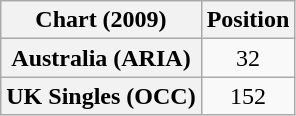<table class="wikitable sortable plainrowheaders" style="text-align:center">
<tr>
<th scope="col">Chart (2009)</th>
<th scope="col">Position</th>
</tr>
<tr>
<th scope="row">Australia (ARIA)</th>
<td>32</td>
</tr>
<tr>
<th scope="row">UK Singles (OCC)</th>
<td>152</td>
</tr>
</table>
